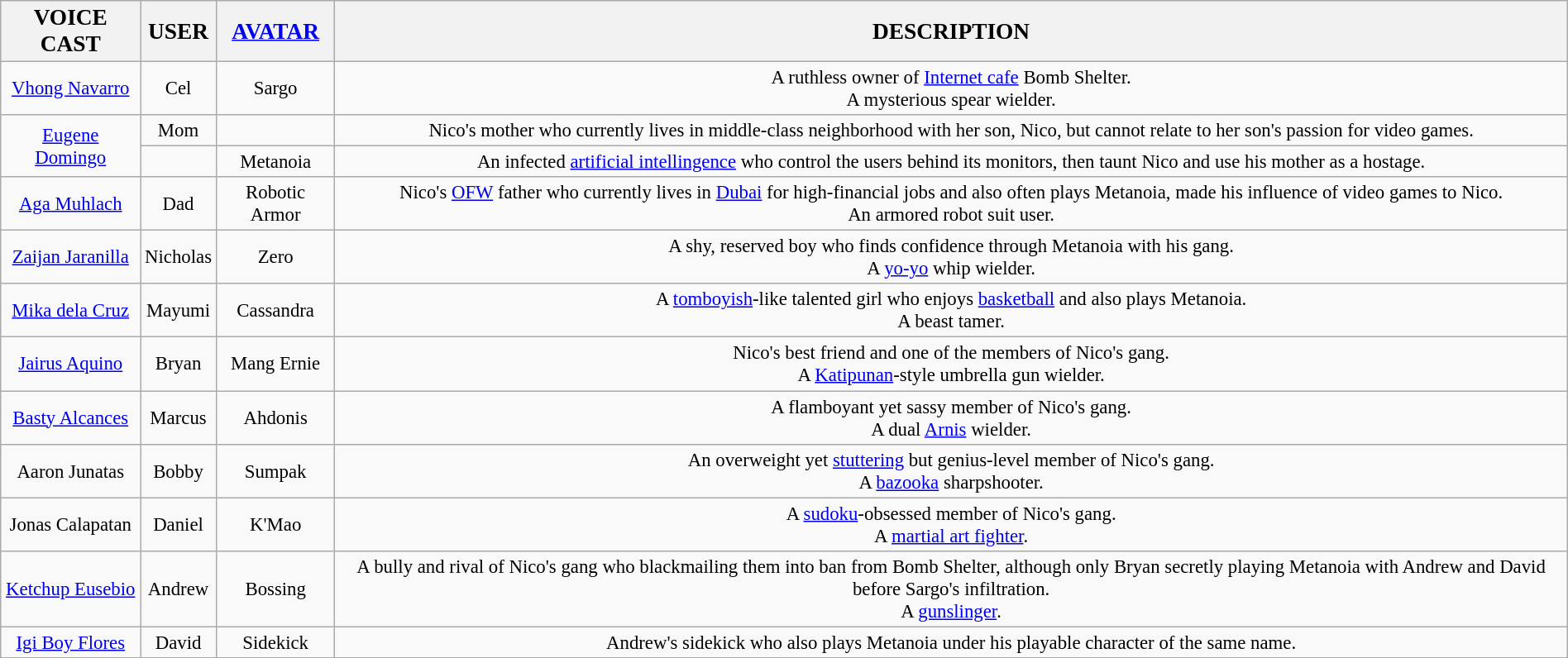<table class="wikitable plainrowheaders" style="border:none; margin:0; width:100%;font-size: 95%;text-align:center;">
<tr>
<th><big>VOICE CAST</big></th>
<th><big>USER</big></th>
<th><big><a href='#'>AVATAR</a></big></th>
<th><big>DESCRIPTION</big></th>
</tr>
<tr>
<td><a href='#'>Vhong Navarro</a></td>
<td>Cel</td>
<td>Sargo</td>
<td>A ruthless owner of <a href='#'>Internet cafe</a> Bomb Shelter.<br>A mysterious spear wielder.</td>
</tr>
<tr>
<td rowspan="2"><a href='#'>Eugene Domingo</a></td>
<td>Mom</td>
<td></td>
<td>Nico's mother who currently lives in middle-class neighborhood with her son, Nico, but cannot relate to her son's passion for video games.</td>
</tr>
<tr>
<td></td>
<td>Metanoia</td>
<td>An infected <a href='#'>artificial intellingence</a> who control the users behind its monitors, then taunt Nico and use his mother as a hostage.</td>
</tr>
<tr>
<td><a href='#'>Aga Muhlach</a></td>
<td>Dad</td>
<td>Robotic Armor</td>
<td>Nico's <a href='#'>OFW</a> father who currently lives in <a href='#'>Dubai</a> for high-financial jobs and also often plays Metanoia, made his influence of video games to Nico.<br>An armored robot suit user.</td>
</tr>
<tr>
<td><a href='#'>Zaijan Jaranilla</a></td>
<td>Nicholas</td>
<td>Zero</td>
<td>A shy, reserved boy who finds confidence through Metanoia with his gang.<br>A <a href='#'>yo-yo</a> whip wielder.</td>
</tr>
<tr>
<td><a href='#'>Mika dela Cruz</a></td>
<td>Mayumi</td>
<td>Cassandra</td>
<td>A <a href='#'>tomboyish</a>-like talented girl who enjoys <a href='#'>basketball</a> and also plays Metanoia.<br>A beast tamer.</td>
</tr>
<tr>
<td><a href='#'>Jairus Aquino</a></td>
<td>Bryan</td>
<td>Mang Ernie</td>
<td>Nico's best friend and one of the members of Nico's gang.<br>A <a href='#'>Katipunan</a>-style umbrella gun wielder.</td>
</tr>
<tr>
<td><a href='#'>Basty Alcances</a></td>
<td>Marcus</td>
<td>Ahdonis</td>
<td>A flamboyant yet sassy member of Nico's gang.<br>A dual <a href='#'>Arnis</a> wielder.</td>
</tr>
<tr>
<td>Aaron Junatas</td>
<td>Bobby</td>
<td>Sumpak</td>
<td>An overweight yet <a href='#'>stuttering</a> but genius-level member of Nico's gang.<br>A <a href='#'>bazooka</a> sharpshooter.</td>
</tr>
<tr>
<td>Jonas Calapatan</td>
<td>Daniel</td>
<td>K'Mao</td>
<td>A <a href='#'>sudoku</a>-obsessed member of Nico's gang.<br>A <a href='#'>martial art fighter</a>.</td>
</tr>
<tr>
<td><a href='#'>Ketchup Eusebio</a></td>
<td>Andrew</td>
<td>Bossing</td>
<td>A bully and rival of Nico's gang who blackmailing them into ban from Bomb Shelter, although only Bryan secretly playing Metanoia with Andrew and David before Sargo's infiltration.<br>A <a href='#'>gunslinger</a>.</td>
</tr>
<tr>
<td><a href='#'>Igi Boy Flores</a></td>
<td>David</td>
<td>Sidekick</td>
<td>Andrew's sidekick who also plays Metanoia under his playable character of the same name.</td>
</tr>
</table>
